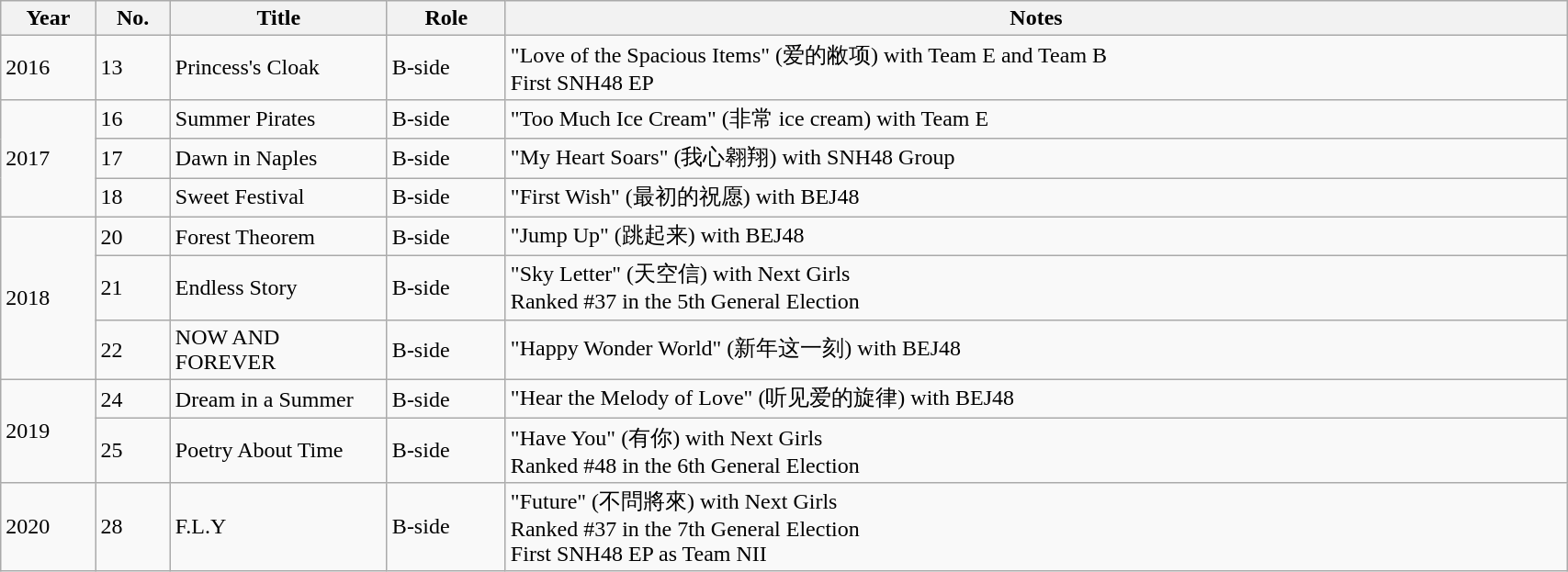<table class="wikitable sortable" style="width:90%;">
<tr>
<th>Year</th>
<th data-sort-type="number">No.</th>
<th style="width:150px;">Title</th>
<th>Role</th>
<th class="unsortable">Notes</th>
</tr>
<tr>
<td rowspan="1">2016</td>
<td>13</td>
<td>Princess's Cloak</td>
<td>B-side</td>
<td>"Love of the Spacious Items" (爱的敝项) with Team E and Team B<br>First SNH48 EP</td>
</tr>
<tr>
<td rowspan="3">2017</td>
<td>16</td>
<td>Summer Pirates</td>
<td>B-side</td>
<td>"Too Much Ice Cream" (非常 ice cream) with Team E</td>
</tr>
<tr>
<td>17</td>
<td>Dawn in Naples</td>
<td>B-side</td>
<td>"My Heart Soars" (我心翱翔) with SNH48 Group</td>
</tr>
<tr>
<td>18</td>
<td>Sweet Festival</td>
<td>B-side</td>
<td>"First Wish" (最初的祝愿) with BEJ48</td>
</tr>
<tr>
<td rowspan="3">2018</td>
<td>20</td>
<td>Forest Theorem</td>
<td>B-side</td>
<td>"Jump Up" (跳起来) with BEJ48</td>
</tr>
<tr>
<td>21</td>
<td>Endless Story</td>
<td>B-side</td>
<td>"Sky Letter" (天空信) with Next Girls<br>Ranked #37 in the 5th General Election</td>
</tr>
<tr>
<td>22</td>
<td>NOW AND FOREVER</td>
<td>B-side</td>
<td>"Happy Wonder World" (新年这一刻) with BEJ48</td>
</tr>
<tr>
<td rowspan="2">2019</td>
<td>24</td>
<td>Dream in a Summer</td>
<td>B-side</td>
<td>"Hear the Melody of Love" (听见爱的旋律) with BEJ48</td>
</tr>
<tr>
<td>25</td>
<td>Poetry About Time</td>
<td>B-side</td>
<td>"Have You" (有你) with Next Girls<br>Ranked #48 in the 6th General Election</td>
</tr>
<tr>
<td rowspan="1">2020</td>
<td>28</td>
<td>F.L.Y</td>
<td>B-side</td>
<td>"Future" (不問將來) with Next Girls<br>Ranked #37 in the 7th General Election<br>First SNH48 EP as Team NII</td>
</tr>
</table>
